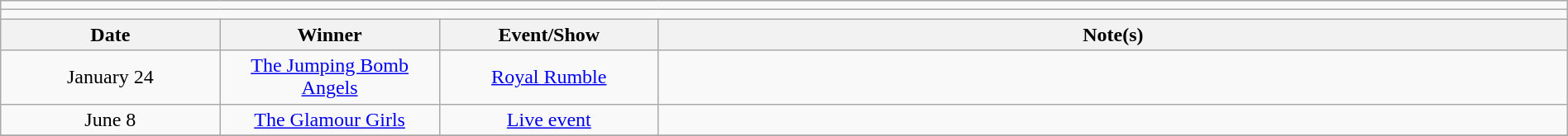<table class="wikitable" style="text-align:center; width:100%;">
<tr>
<td colspan="5"></td>
</tr>
<tr>
<td colspan="5"><strong></strong></td>
</tr>
<tr>
<th width="14%">Date</th>
<th width="14%">Winner</th>
<th width="14%">Event/Show</th>
<th width="58%">Note(s)</th>
</tr>
<tr>
<td>January 24</td>
<td><a href='#'>The Jumping Bomb Angels</a><br></td>
<td><a href='#'>Royal Rumble</a></td>
<td align=left></td>
</tr>
<tr>
<td>June 8</td>
<td><a href='#'>The Glamour Girls</a><br></td>
<td><a href='#'>Live event</a></td>
<td align=left></td>
</tr>
<tr>
</tr>
</table>
